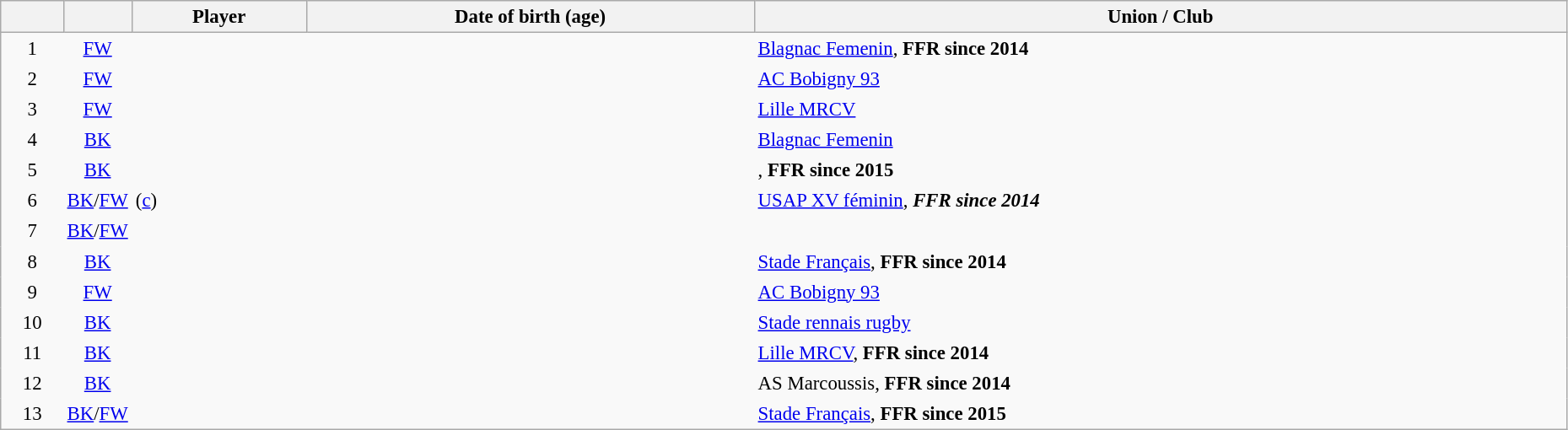<table class="sortable wikitable plainrowheaders" style="font-size:95%; width: 98%">
<tr>
<th scope="col" style="width:4%"></th>
<th scope="col" style="width:4%"></th>
<th scope="col">Player</th>
<th scope="col">Date of birth (age)</th>
<th scope="col">Union / Club</th>
</tr>
<tr>
<td style="text-align:center; border:0">1</td>
<td style="text-align:center; border:0"><a href='#'>FW</a></td>
<td style="text-align:left; border:0"></td>
<td style="text-align:left; border:0"></td>
<td style="text-align:left; border:0"> <a href='#'>Blagnac Femenin</a>, <strong>FFR since 2014</strong></td>
</tr>
<tr>
<td style="text-align:center; border:0">2</td>
<td style="text-align:center; border:0"><a href='#'>FW</a></td>
<td style="text-align:left; border:0"></td>
<td style="text-align:left; border:0"></td>
<td style="text-align:left; border:0"> <a href='#'>AC Bobigny 93</a></td>
</tr>
<tr>
<td style="text-align:center; border:0">3</td>
<td style="text-align:center; border:0"><a href='#'>FW</a></td>
<td style="text-align:left; border:0"></td>
<td style="text-align:left; border:0"></td>
<td style="text-align:left; border:0"> <a href='#'>Lille MRCV</a></td>
</tr>
<tr>
<td style="text-align:center; border:0">4</td>
<td style="text-align:center; border:0"><a href='#'>BK</a></td>
<td style="text-align:left; border:0"></td>
<td style="text-align:left; border:0"></td>
<td style="text-align:left; border:0"> <a href='#'>Blagnac Femenin</a></td>
</tr>
<tr>
<td style="text-align:center; border:0">5</td>
<td style="text-align:center; border:0"><a href='#'>BK</a></td>
<td style="text-align:left; border:0"></td>
<td style="text-align:left; border:0"></td>
<td style="text-align:left; border:0"> , <strong>FFR since 2015</strong></td>
</tr>
<tr>
<td style="text-align:center; border:0">6</td>
<td style="text-align:center; border:0"><a href='#'>BK</a>/<a href='#'>FW</a></td>
<td style="text-align:left; border:0"> (<a href='#'>c</a>)</td>
<td style="text-align:left; border:0"></td>
<td style="text-align:left; border:0"> <a href='#'>USAP XV féminin</a>, <strong><em>FFR since 2014</em></strong></td>
</tr>
<tr>
<td style="text-align:center; border:0">7</td>
<td style="text-align:center; border:0"><a href='#'>BK</a>/<a href='#'>FW</a></td>
<td style="text-align:left; border:0"></td>
<td style="text-align:left; border:0"></td>
<td style="text-align:left; border:0"> </td>
</tr>
<tr>
<td style="text-align:center; border:0">8</td>
<td style="text-align:center; border:0"><a href='#'>BK</a></td>
<td style="text-align:left; border:0"></td>
<td style="text-align:left; border:0"></td>
<td style="text-align:left; border:0"> <a href='#'>Stade Français</a>, <strong>FFR since 2014</strong></td>
</tr>
<tr>
<td style="text-align:center; border:0">9</td>
<td style="text-align:center; border:0"><a href='#'>FW</a></td>
<td style="text-align:left; border:0"></td>
<td style="text-align:left; border:0"></td>
<td style="text-align:left; border:0"> <a href='#'>AC Bobigny 93</a></td>
</tr>
<tr>
<td style="text-align:center; border:0">10</td>
<td style="text-align:center; border:0"><a href='#'>BK</a></td>
<td style="text-align:left; border:0"></td>
<td style="text-align:left; border:0"></td>
<td style="text-align:left; border:0"> <a href='#'>Stade rennais rugby</a></td>
</tr>
<tr>
<td style="text-align:center; border:0">11</td>
<td style="text-align:center; border:0"><a href='#'>BK</a></td>
<td style="text-align:left; border:0"></td>
<td style="text-align:left; border:0"></td>
<td style="text-align:left; border:0"> <a href='#'>Lille MRCV</a>, <strong>FFR since 2014</strong></td>
</tr>
<tr>
<td style="text-align:center; border:0">12</td>
<td style="text-align:center; border:0"><a href='#'>BK</a></td>
<td style="text-align:left; border:0"></td>
<td style="text-align:left; border:0"></td>
<td style="text-align:left; border:0"> AS Marcoussis, <strong>FFR since 2014</strong></td>
</tr>
<tr>
<td style="text-align:center; border:0">13</td>
<td style="text-align:center; border:0"><a href='#'>BK</a>/<a href='#'>FW</a></td>
<td style="text-align:left; border:0"></td>
<td style="text-align:left; border:0"></td>
<td style="text-align:left; border:0"> <a href='#'>Stade Français</a>, <strong>FFR since 2015</strong></td>
</tr>
</table>
